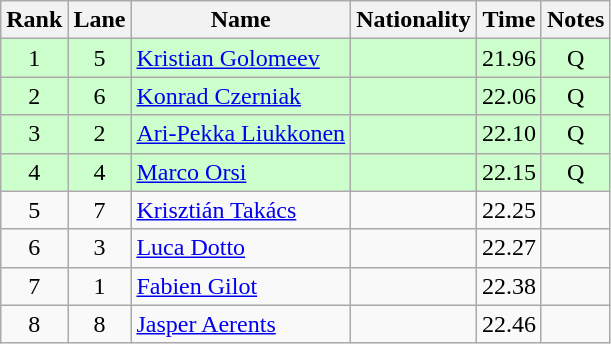<table class="wikitable sortable" style="text-align:center">
<tr>
<th>Rank</th>
<th>Lane</th>
<th>Name</th>
<th>Nationality</th>
<th>Time</th>
<th>Notes</th>
</tr>
<tr bgcolor=ccffcc>
<td>1</td>
<td>5</td>
<td align=left><a href='#'>Kristian Golomeev</a></td>
<td align=left></td>
<td>21.96</td>
<td>Q</td>
</tr>
<tr bgcolor=ccffcc>
<td>2</td>
<td>6</td>
<td align=left><a href='#'>Konrad Czerniak</a></td>
<td align=left></td>
<td>22.06</td>
<td>Q</td>
</tr>
<tr bgcolor=ccffcc>
<td>3</td>
<td>2</td>
<td align=left><a href='#'>Ari-Pekka Liukkonen</a></td>
<td align=left></td>
<td>22.10</td>
<td>Q</td>
</tr>
<tr bgcolor=ccffcc>
<td>4</td>
<td>4</td>
<td align=left><a href='#'>Marco Orsi</a></td>
<td align=left></td>
<td>22.15</td>
<td>Q</td>
</tr>
<tr>
<td>5</td>
<td>7</td>
<td align=left><a href='#'>Krisztián Takács</a></td>
<td align=left></td>
<td>22.25</td>
<td></td>
</tr>
<tr>
<td>6</td>
<td>3</td>
<td align=left><a href='#'>Luca Dotto</a></td>
<td align=left></td>
<td>22.27</td>
<td></td>
</tr>
<tr>
<td>7</td>
<td>1</td>
<td align=left><a href='#'>Fabien Gilot</a></td>
<td align=left></td>
<td>22.38</td>
<td></td>
</tr>
<tr>
<td>8</td>
<td>8</td>
<td align=left><a href='#'>Jasper Aerents</a></td>
<td align=left></td>
<td>22.46</td>
<td></td>
</tr>
</table>
